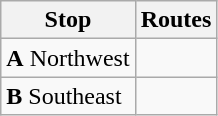<table class="wikitable">
<tr>
<th>Stop</th>
<th>Routes</th>
</tr>
<tr>
<td><strong>A</strong> Northwest</td>
<td>     </td>
</tr>
<tr>
<td><strong>B</strong> Southeast</td>
<td>  </td>
</tr>
</table>
